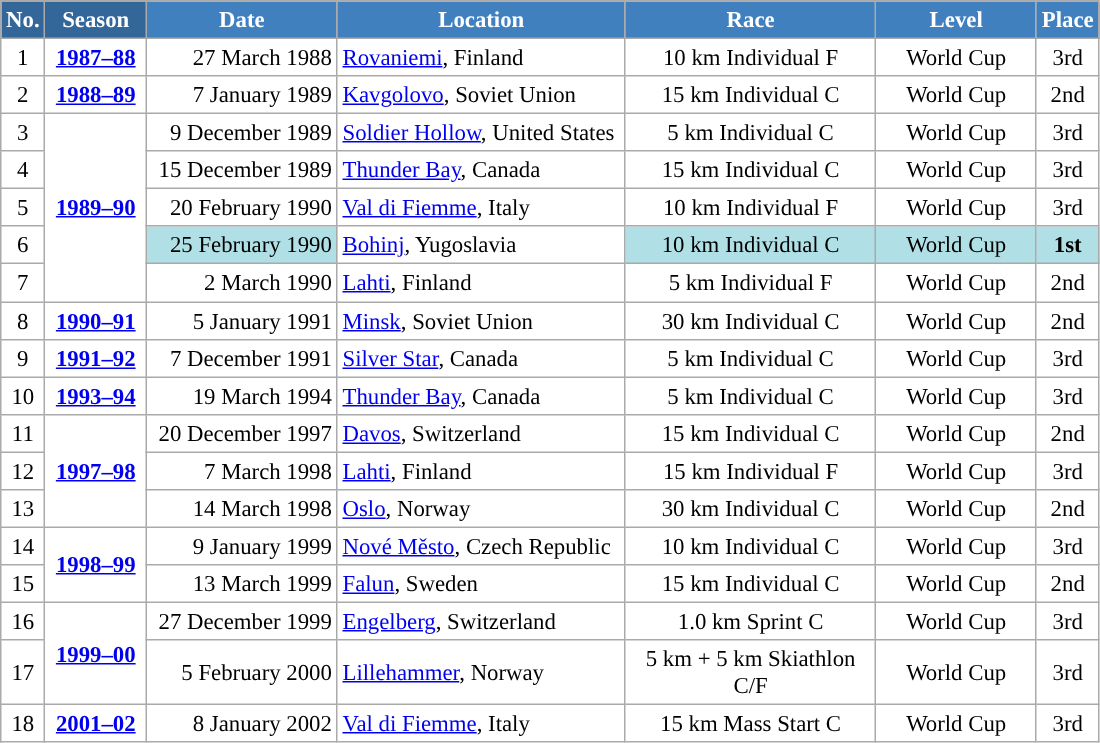<table class="wikitable sortable" style="font-size:95%; text-align:center; border:grey solid 1px; border-collapse:collapse; background:#ffffff;">
<tr style="background:#efefef;">
<th style="background-color:#369; color:white;">No.</th>
<th style="background-color:#369; color:white;">Season</th>
<th style="background-color:#4180be; color:white; width:120px;">Date</th>
<th style="background-color:#4180be; color:white; width:185px;">Location</th>
<th style="background-color:#4180be; color:white; width:160px;">Race</th>
<th style="background-color:#4180be; color:white; width:100px;">Level</th>
<th style="background-color:#4180be; color:white;">Place</th>
</tr>
<tr>
<td align=center>1</td>
<td rowspan=1 align=center><strong> <a href='#'>1987–88</a> </strong></td>
<td align=right>27 March 1988</td>
<td align=left> <a href='#'>Rovaniemi</a>, Finland</td>
<td>10 km Individual F</td>
<td>World Cup</td>
<td>3rd</td>
</tr>
<tr>
<td align=center>2</td>
<td rowspan=1 align=center><strong> <a href='#'>1988–89</a> </strong></td>
<td align=right>7 January 1989</td>
<td align=left> <a href='#'>Kavgolovo</a>, Soviet Union</td>
<td>15 km Individual C</td>
<td>World Cup</td>
<td>2nd</td>
</tr>
<tr>
<td align=center>3</td>
<td rowspan=5 align=center><strong> <a href='#'>1989–90</a> </strong></td>
<td align=right>9 December 1989</td>
<td align=left> <a href='#'>Soldier Hollow</a>, United States</td>
<td>5 km Individual C</td>
<td>World Cup</td>
<td>3rd</td>
</tr>
<tr>
<td align=center>4</td>
<td align=right>15 December 1989</td>
<td align=left> <a href='#'>Thunder Bay</a>, Canada</td>
<td>15 km Individual C</td>
<td>World Cup</td>
<td>3rd</td>
</tr>
<tr>
<td align=center>5</td>
<td align=right>20 February 1990</td>
<td align=left> <a href='#'>Val di Fiemme</a>, Italy</td>
<td>10 km Individual F</td>
<td>World Cup</td>
<td>3rd</td>
</tr>
<tr>
<td align=center>6</td>
<td bgcolor="#BOEOE6" align=right>25 February 1990</td>
<td align=left> <a href='#'>Bohinj</a>, Yugoslavia</td>
<td bgcolor="#BOEOE6">10 km Individual C</td>
<td bgcolor="#BOEOE6">World Cup</td>
<td bgcolor="#BOEOE6"><strong>1st</strong></td>
</tr>
<tr>
<td align=center>7</td>
<td align=right>2 March 1990</td>
<td align=left> <a href='#'>Lahti</a>, Finland</td>
<td>5 km Individual F</td>
<td>World Cup</td>
<td>2nd</td>
</tr>
<tr>
<td align=center>8</td>
<td rowspan=1 align=center><strong> <a href='#'>1990–91</a> </strong></td>
<td align=right>5 January 1991</td>
<td align=left> <a href='#'>Minsk</a>, Soviet Union</td>
<td>30 km Individual C</td>
<td>World Cup</td>
<td>2nd</td>
</tr>
<tr>
<td align=center>9</td>
<td rowspan=1 align=center><strong> <a href='#'>1991–92</a> </strong></td>
<td align=right>7 December 1991</td>
<td align=left> <a href='#'>Silver Star</a>, Canada</td>
<td>5 km Individual C</td>
<td>World Cup</td>
<td>3rd</td>
</tr>
<tr>
<td align=center>10</td>
<td rowspan=1 align=center><strong> <a href='#'>1993–94</a> </strong></td>
<td align=right>19 March 1994</td>
<td align=left> <a href='#'>Thunder Bay</a>, Canada</td>
<td>5 km Individual C</td>
<td>World Cup</td>
<td>3rd</td>
</tr>
<tr>
<td align=center>11</td>
<td rowspan=3 align=center><strong> <a href='#'>1997–98</a> </strong></td>
<td align=right>20 December 1997</td>
<td align=left> <a href='#'>Davos</a>, Switzerland</td>
<td>15 km Individual C</td>
<td>World Cup</td>
<td>2nd</td>
</tr>
<tr>
<td align=center>12</td>
<td align=right>7 March 1998</td>
<td align=left> <a href='#'>Lahti</a>, Finland</td>
<td>15 km Individual F</td>
<td>World Cup</td>
<td>3rd</td>
</tr>
<tr>
<td align=center>13</td>
<td align=right>14 March 1998</td>
<td align=left> <a href='#'>Oslo</a>, Norway</td>
<td>30 km Individual C</td>
<td>World Cup</td>
<td>2nd</td>
</tr>
<tr>
<td align=center>14</td>
<td rowspan=2 align=center><strong> <a href='#'>1998–99</a> </strong></td>
<td align=right>9 January 1999</td>
<td align=left> <a href='#'>Nové Město</a>, Czech Republic</td>
<td>10 km Individual C</td>
<td>World Cup</td>
<td>3rd</td>
</tr>
<tr>
<td align=center>15</td>
<td align=right>13 March 1999</td>
<td align=left> <a href='#'>Falun</a>, Sweden</td>
<td>15 km Individual C</td>
<td>World Cup</td>
<td>2nd</td>
</tr>
<tr>
<td align=center>16</td>
<td rowspan=2 align=center><strong> <a href='#'>1999–00</a> </strong></td>
<td align=right>27 December 1999</td>
<td align=left> <a href='#'>Engelberg</a>, Switzerland</td>
<td>1.0 km Sprint C</td>
<td>World Cup</td>
<td>3rd</td>
</tr>
<tr>
<td align=center>17</td>
<td align=right>5 February 2000</td>
<td align=left> <a href='#'>Lillehammer</a>, Norway</td>
<td>5 km + 5 km Skiathlon C/F</td>
<td>World Cup</td>
<td>3rd</td>
</tr>
<tr>
<td align=center>18</td>
<td rowspan=1 align=center><strong> <a href='#'>2001–02</a> </strong></td>
<td align=right>8 January 2002</td>
<td align=left> <a href='#'>Val di Fiemme</a>, Italy</td>
<td>15 km Mass Start C</td>
<td>World Cup</td>
<td>3rd</td>
</tr>
</table>
